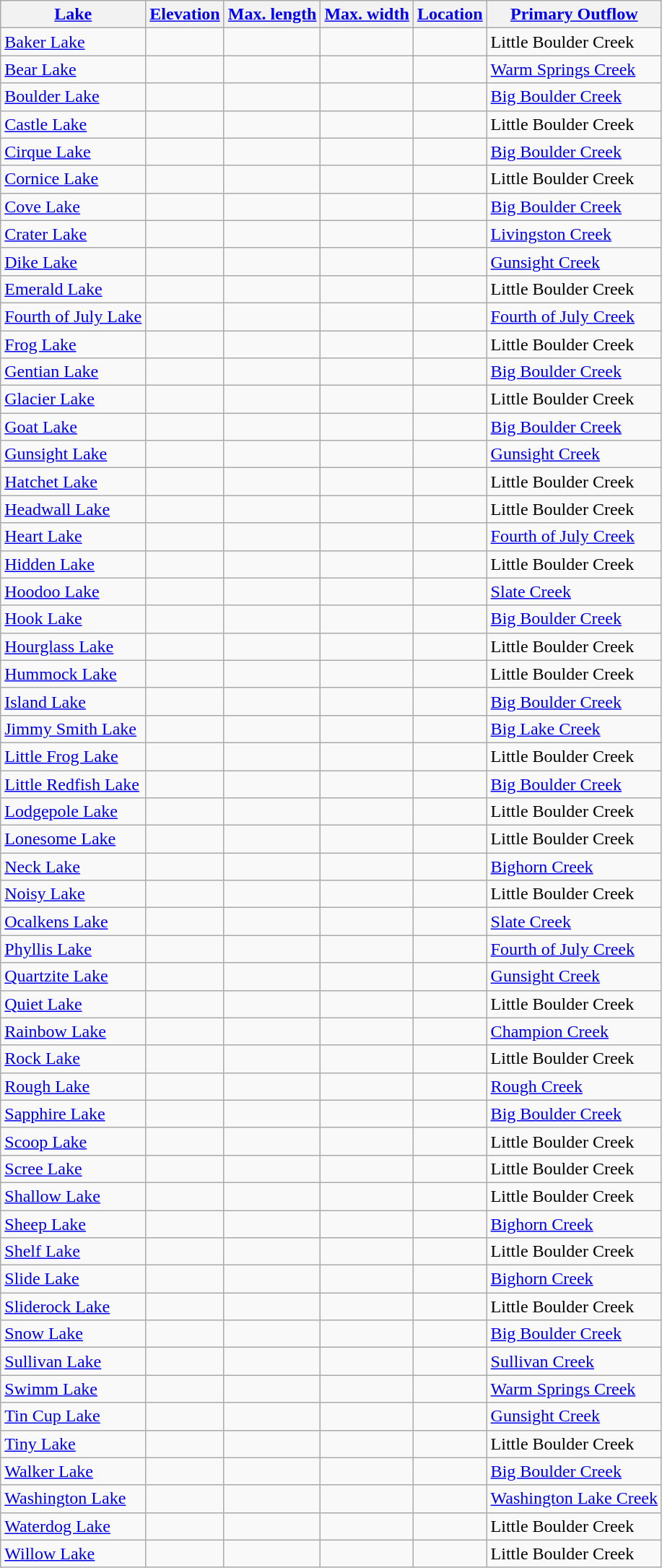<table class="wikitable sortable">
<tr>
<th><a href='#'>Lake</a></th>
<th><a href='#'>Elevation</a></th>
<th><a href='#'>Max. length</a></th>
<th><a href='#'>Max. width</a></th>
<th><a href='#'>Location</a></th>
<th><a href='#'>Primary Outflow</a></th>
</tr>
<tr>
<td><a href='#'>Baker Lake</a></td>
<td></td>
<td></td>
<td></td>
<td></td>
<td>Little Boulder Creek</td>
</tr>
<tr>
<td><a href='#'>Bear Lake</a></td>
<td></td>
<td></td>
<td></td>
<td></td>
<td><a href='#'>Warm Springs Creek</a></td>
</tr>
<tr>
<td><a href='#'>Boulder Lake</a></td>
<td></td>
<td></td>
<td></td>
<td></td>
<td><a href='#'>Big Boulder Creek</a></td>
</tr>
<tr>
<td><a href='#'>Castle Lake</a></td>
<td></td>
<td></td>
<td></td>
<td></td>
<td>Little Boulder Creek</td>
</tr>
<tr>
<td><a href='#'>Cirque Lake</a></td>
<td></td>
<td></td>
<td></td>
<td></td>
<td><a href='#'>Big Boulder Creek</a></td>
</tr>
<tr>
<td><a href='#'>Cornice Lake</a></td>
<td></td>
<td></td>
<td></td>
<td></td>
<td>Little Boulder Creek</td>
</tr>
<tr>
<td><a href='#'>Cove Lake</a></td>
<td></td>
<td></td>
<td></td>
<td></td>
<td><a href='#'>Big Boulder Creek</a></td>
</tr>
<tr>
<td><a href='#'>Crater Lake</a></td>
<td></td>
<td></td>
<td></td>
<td></td>
<td><a href='#'>Livingston Creek</a></td>
</tr>
<tr>
<td><a href='#'>Dike Lake</a></td>
<td></td>
<td></td>
<td></td>
<td></td>
<td><a href='#'>Gunsight Creek</a></td>
</tr>
<tr>
<td><a href='#'>Emerald Lake</a></td>
<td></td>
<td></td>
<td></td>
<td></td>
<td>Little Boulder Creek</td>
</tr>
<tr>
<td><a href='#'>Fourth of July Lake</a></td>
<td></td>
<td></td>
<td></td>
<td></td>
<td><a href='#'>Fourth of July Creek</a></td>
</tr>
<tr>
<td><a href='#'>Frog Lake</a></td>
<td></td>
<td></td>
<td></td>
<td></td>
<td>Little Boulder Creek</td>
</tr>
<tr>
<td><a href='#'>Gentian Lake</a></td>
<td></td>
<td></td>
<td></td>
<td></td>
<td><a href='#'>Big Boulder Creek</a></td>
</tr>
<tr>
<td><a href='#'>Glacier Lake</a></td>
<td></td>
<td></td>
<td></td>
<td></td>
<td>Little Boulder Creek</td>
</tr>
<tr>
<td><a href='#'>Goat Lake</a></td>
<td></td>
<td></td>
<td></td>
<td></td>
<td><a href='#'>Big Boulder Creek</a></td>
</tr>
<tr>
<td><a href='#'>Gunsight Lake</a></td>
<td></td>
<td></td>
<td></td>
<td></td>
<td><a href='#'>Gunsight Creek</a></td>
</tr>
<tr>
<td><a href='#'>Hatchet Lake</a></td>
<td></td>
<td></td>
<td></td>
<td></td>
<td>Little Boulder Creek</td>
</tr>
<tr>
<td><a href='#'>Headwall Lake</a></td>
<td></td>
<td></td>
<td></td>
<td></td>
<td>Little Boulder Creek</td>
</tr>
<tr>
<td><a href='#'>Heart Lake</a></td>
<td></td>
<td></td>
<td></td>
<td></td>
<td><a href='#'>Fourth of July Creek</a></td>
</tr>
<tr>
<td><a href='#'>Hidden Lake</a></td>
<td></td>
<td></td>
<td></td>
<td></td>
<td>Little Boulder Creek</td>
</tr>
<tr>
<td><a href='#'>Hoodoo Lake</a></td>
<td></td>
<td></td>
<td></td>
<td></td>
<td><a href='#'>Slate Creek</a></td>
</tr>
<tr>
<td><a href='#'>Hook Lake</a></td>
<td></td>
<td></td>
<td></td>
<td></td>
<td><a href='#'>Big Boulder Creek</a></td>
</tr>
<tr>
<td><a href='#'>Hourglass Lake</a></td>
<td></td>
<td></td>
<td></td>
<td></td>
<td>Little Boulder Creek</td>
</tr>
<tr>
<td><a href='#'>Hummock Lake</a></td>
<td></td>
<td></td>
<td></td>
<td></td>
<td>Little Boulder Creek</td>
</tr>
<tr>
<td><a href='#'>Island Lake</a></td>
<td></td>
<td></td>
<td></td>
<td></td>
<td><a href='#'>Big Boulder Creek</a></td>
</tr>
<tr>
<td><a href='#'>Jimmy Smith Lake</a></td>
<td></td>
<td></td>
<td></td>
<td></td>
<td><a href='#'>Big Lake Creek</a></td>
</tr>
<tr>
<td><a href='#'>Little Frog Lake</a></td>
<td></td>
<td></td>
<td></td>
<td></td>
<td>Little Boulder Creek</td>
</tr>
<tr>
<td><a href='#'>Little Redfish Lake</a></td>
<td></td>
<td></td>
<td></td>
<td></td>
<td><a href='#'>Big Boulder Creek</a></td>
</tr>
<tr>
<td><a href='#'>Lodgepole Lake</a></td>
<td></td>
<td></td>
<td></td>
<td></td>
<td>Little Boulder Creek</td>
</tr>
<tr>
<td><a href='#'>Lonesome Lake</a></td>
<td></td>
<td></td>
<td></td>
<td></td>
<td>Little Boulder Creek</td>
</tr>
<tr>
<td><a href='#'>Neck Lake</a></td>
<td></td>
<td></td>
<td></td>
<td></td>
<td><a href='#'>Bighorn Creek</a></td>
</tr>
<tr>
<td><a href='#'>Noisy Lake</a></td>
<td></td>
<td></td>
<td></td>
<td></td>
<td>Little Boulder Creek</td>
</tr>
<tr>
<td><a href='#'>Ocalkens Lake</a></td>
<td></td>
<td></td>
<td></td>
<td></td>
<td><a href='#'>Slate Creek</a></td>
</tr>
<tr>
<td><a href='#'>Phyllis Lake</a></td>
<td></td>
<td></td>
<td></td>
<td></td>
<td><a href='#'>Fourth of July Creek</a></td>
</tr>
<tr>
<td><a href='#'>Quartzite Lake</a></td>
<td></td>
<td></td>
<td></td>
<td></td>
<td><a href='#'>Gunsight Creek</a></td>
</tr>
<tr>
<td><a href='#'>Quiet Lake</a></td>
<td></td>
<td></td>
<td></td>
<td></td>
<td>Little Boulder Creek</td>
</tr>
<tr>
<td><a href='#'>Rainbow Lake</a></td>
<td></td>
<td></td>
<td></td>
<td></td>
<td><a href='#'>Champion Creek</a></td>
</tr>
<tr>
<td><a href='#'>Rock Lake</a></td>
<td></td>
<td></td>
<td></td>
<td></td>
<td>Little Boulder Creek</td>
</tr>
<tr>
<td><a href='#'>Rough Lake</a></td>
<td></td>
<td></td>
<td></td>
<td></td>
<td><a href='#'>Rough Creek</a></td>
</tr>
<tr>
<td><a href='#'>Sapphire Lake</a></td>
<td></td>
<td></td>
<td></td>
<td></td>
<td><a href='#'>Big Boulder Creek</a></td>
</tr>
<tr>
<td><a href='#'>Scoop Lake</a></td>
<td></td>
<td></td>
<td></td>
<td></td>
<td>Little Boulder Creek</td>
</tr>
<tr>
<td><a href='#'>Scree Lake</a></td>
<td></td>
<td></td>
<td></td>
<td></td>
<td>Little Boulder Creek</td>
</tr>
<tr>
<td><a href='#'>Shallow Lake</a></td>
<td></td>
<td></td>
<td></td>
<td></td>
<td>Little Boulder Creek</td>
</tr>
<tr>
<td><a href='#'>Sheep Lake</a></td>
<td></td>
<td></td>
<td></td>
<td></td>
<td><a href='#'>Bighorn Creek</a></td>
</tr>
<tr>
<td><a href='#'>Shelf Lake</a></td>
<td></td>
<td></td>
<td></td>
<td></td>
<td>Little Boulder Creek</td>
</tr>
<tr>
<td><a href='#'>Slide Lake</a></td>
<td></td>
<td></td>
<td></td>
<td></td>
<td><a href='#'>Bighorn Creek</a></td>
</tr>
<tr>
<td><a href='#'>Sliderock Lake</a></td>
<td></td>
<td></td>
<td></td>
<td></td>
<td>Little Boulder Creek</td>
</tr>
<tr>
<td><a href='#'>Snow Lake</a></td>
<td></td>
<td></td>
<td></td>
<td></td>
<td><a href='#'>Big Boulder Creek</a></td>
</tr>
<tr>
<td><a href='#'>Sullivan Lake</a></td>
<td></td>
<td></td>
<td></td>
<td></td>
<td><a href='#'>Sullivan Creek</a></td>
</tr>
<tr>
<td><a href='#'>Swimm Lake</a></td>
<td></td>
<td></td>
<td></td>
<td></td>
<td><a href='#'>Warm Springs Creek</a></td>
</tr>
<tr>
<td><a href='#'>Tin Cup Lake</a></td>
<td></td>
<td></td>
<td></td>
<td></td>
<td><a href='#'>Gunsight Creek</a></td>
</tr>
<tr>
<td><a href='#'>Tiny Lake</a></td>
<td></td>
<td></td>
<td></td>
<td></td>
<td>Little Boulder Creek</td>
</tr>
<tr>
<td><a href='#'>Walker Lake</a></td>
<td></td>
<td></td>
<td></td>
<td></td>
<td><a href='#'>Big Boulder Creek</a></td>
</tr>
<tr>
<td><a href='#'>Washington Lake</a></td>
<td></td>
<td></td>
<td></td>
<td></td>
<td><a href='#'>Washington Lake Creek</a></td>
</tr>
<tr>
<td><a href='#'>Waterdog Lake</a></td>
<td></td>
<td></td>
<td></td>
<td></td>
<td>Little Boulder Creek</td>
</tr>
<tr>
<td><a href='#'>Willow Lake</a></td>
<td></td>
<td></td>
<td></td>
<td></td>
<td>Little Boulder Creek</td>
</tr>
</table>
